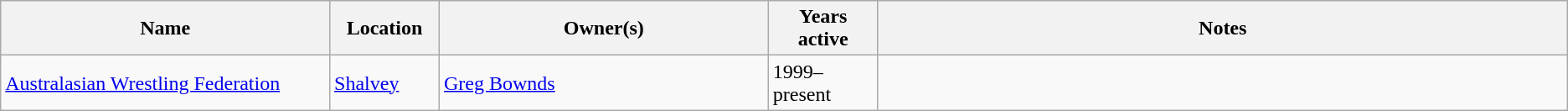<table class="wikitable" style="text-align: left;">
<tr>
<th width="21%">Name</th>
<th width="7%">Location</th>
<th width="21%">Owner(s)</th>
<th width="7%">Years active</th>
<th width="55%">Notes</th>
</tr>
<tr>
<td><a href='#'>Australasian Wrestling Federation</a></td>
<td><a href='#'>Shalvey</a></td>
<td><a href='#'>Greg Bownds</a></td>
<td>1999–present</td>
<td></td>
</tr>
</table>
